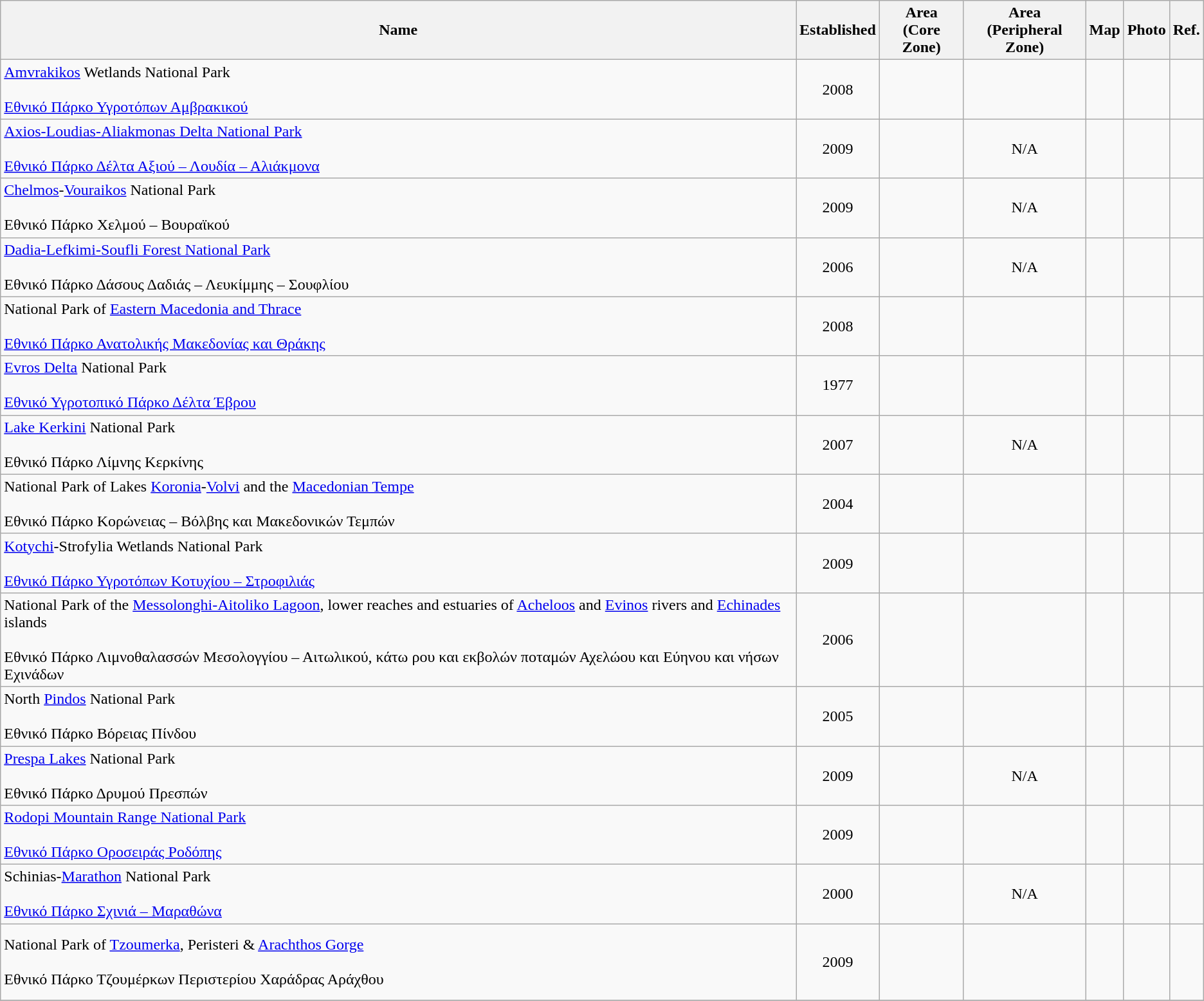<table class="wikitable sortable">
<tr>
<th>Name</th>
<th>Established</th>
<th>Area<br>(Core Zone)</th>
<th>Area<br>(Peripheral Zone)</th>
<th class="unsortable">Map</th>
<th class="unsortable">Photo</th>
<th class="unsortable">Ref.</th>
</tr>
<tr>
<td><a href='#'>Amvrakikos</a> Wetlands National Park<br><br><a href='#'>Εθνικό Πάρκο Υγροτόπων Αμβρακικού</a></td>
<td align="center">2008</td>
<td></td>
<td></td>
<td align="center" style="padding:0"></td>
<td align="center" style="padding:0"></td>
<td><br></td>
</tr>
<tr>
<td><a href='#'>Axios-Loudias-Aliakmonas Delta National Park</a><br><br><a href='#'>Εθνικό Πάρκο Δέλτα Αξιού – Λουδία – Αλιάκμονα</a></td>
<td align="center">2009</td>
<td></td>
<td align="center">N/A</td>
<td align="center" style="padding:0"></td>
<td align="center" style="padding:0"></td>
<td></td>
</tr>
<tr>
<td><a href='#'>Chelmos</a>-<a href='#'>Vouraikos</a> National Park<br><br>Εθνικό Πάρκο Χελμού – Βουραϊκού</td>
<td align="center">2009</td>
<td></td>
<td align="center">N/A</td>
<td align="center" style="padding:0"></td>
<td align="center" style="padding:0"></td>
<td></td>
</tr>
<tr>
<td><a href='#'>Dadia-Lefkimi-Soufli Forest National Park</a><br><br>Εθνικό Πάρκο Δάσους Δαδιάς – Λευκίμμης – Σουφλίου</td>
<td align="center">2006</td>
<td></td>
<td align="center">N/A</td>
<td align="center" style="padding:0"></td>
<td align="center" style="padding:0"></td>
<td></td>
</tr>
<tr>
<td>National Park of <a href='#'>Eastern Macedonia and Thrace</a><br><br><a href='#'>Εθνικό Πάρκο Ανατολικής Μακεδονίας και Θράκης</a></td>
<td align="center">2008</td>
<td></td>
<td></td>
<td align="center" style="padding:0"></td>
<td align="center" style="padding:0"></td>
<td><br></td>
</tr>
<tr>
<td><a href='#'>Evros Delta</a> National Park<br><br><a href='#'>Εθνικό Υγροτοπικό Πάρκο Δέλτα Έβρου</a></td>
<td align="center">1977</td>
<td></td>
<td></td>
<td align="center" style="padding:0"></td>
<td align="center" style="padding:0"></td>
<td><br></td>
</tr>
<tr>
<td><a href='#'>Lake Kerkini</a> National Park<br><br>Εθνικό Πάρκο Λίμνης Κερκίνης</td>
<td align="center">2007</td>
<td></td>
<td align="center">N/A</td>
<td align="center" style="padding:0"></td>
<td align="center" style="padding:0"></td>
<td></td>
</tr>
<tr>
<td>National Park of Lakes <a href='#'>Koronia</a>-<a href='#'>Volvi</a> and the <a href='#'>Macedonian Tempe</a><br><br>Εθνικό Πάρκο Κορώνειας – Βόλβης και Μακεδονικών Τεμπών</td>
<td align="center">2004</td>
<td></td>
<td></td>
<td align="center" style="padding:0"></td>
<td align="center" style="padding:0"></td>
<td><br><br></td>
</tr>
<tr>
<td><a href='#'>Kotychi</a>-Strofylia Wetlands National Park<br><br><a href='#'>Εθνικό Πάρκο Υγροτόπων Κoτυχίου – Στροφιλιάς</a></td>
<td align="center">2009</td>
<td></td>
<td></td>
<td align="center" style="padding:0"></td>
<td align="center" style="padding:0"></td>
<td><br></td>
</tr>
<tr>
<td>National Park of the <a href='#'>Messolonghi-Aitoliko Lagoon</a>, lower reaches and estuaries of <a href='#'>Acheloos</a> and <a href='#'>Evinos</a> rivers and <a href='#'>Echinades</a> islands<br><br>Εθνικό Πάρκο Λιμνοθαλασσών Μεσολογγίου – Αιτωλικού, κάτω ρου και εκβολών ποταμών Αχελώου και Εύηνου και νήσων Εχινάδων</td>
<td align="center">2006</td>
<td></td>
<td></td>
<td align="center" style="padding:0"></td>
<td align="center" style="padding:0"></td>
<td><br></td>
</tr>
<tr>
<td>North <a href='#'>Pindos</a> National Park<br><br>Εθνικό Πάρκο Βόρειας Πίνδου</td>
<td align="center">2005</td>
<td></td>
<td></td>
<td align="center" style="padding:0"></td>
<td align="center" style="padding:0"></td>
<td><br></td>
</tr>
<tr>
<td><a href='#'>Prespa Lakes</a> National Park<br><br>Εθνικό Πάρκο Δρυμού Πρεσπών</td>
<td align="center">2009</td>
<td></td>
<td align="center">N/A</td>
<td align="center" style="padding:0"></td>
<td align="center" style="padding:0"></td>
<td></td>
</tr>
<tr>
<td><a href='#'>Rodopi Mountain Range National Park</a><br><br><a href='#'>Εθνικό Πάρκο Οροσειράς Ροδόπης</a></td>
<td align="center">2009</td>
<td></td>
<td></td>
<td align="center" style="padding:0"></td>
<td align="center" style="padding:0"></td>
<td><br></td>
</tr>
<tr>
<td>Schinias-<a href='#'>Marathon</a> National Park<br><br><a href='#'>Εθνικό Πάρκο Σχινιά – Μαραθώνα</a></td>
<td align="center">2000</td>
<td></td>
<td align="center">N/A</td>
<td align="center" style="padding:0"></td>
<td align="center" style="padding:0"></td>
<td></td>
</tr>
<tr>
<td>National Park of <a href='#'>Tzoumerka</a>, Peristeri & <a href='#'>Arachthos Gorge</a><br><br>Εθνικό Πάρκο Τζουμέρκων Περιστερίου Χαράδρας Αράχθου</td>
<td align="center">2009</td>
<td></td>
<td></td>
<td align="center" style="padding:0"></td>
<td align="center" style="padding:0"></td>
<td><br><br><br><br></td>
</tr>
<tr>
</tr>
</table>
